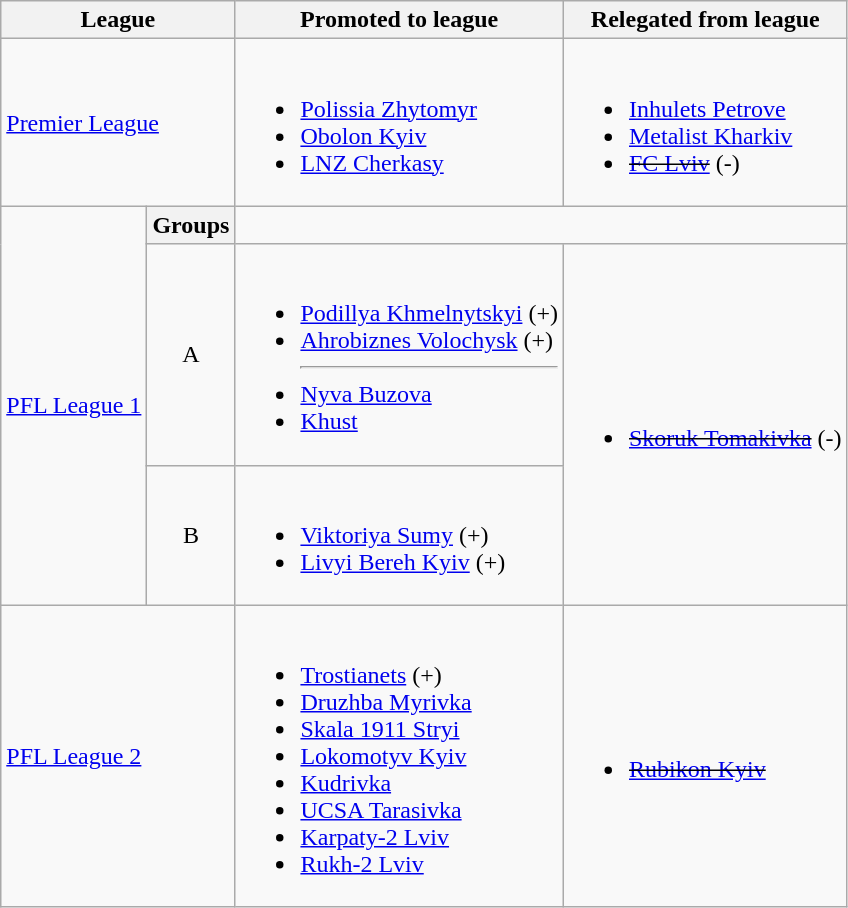<table class="wikitable">
<tr>
<th colspan=2>League</th>
<th>Promoted to league</th>
<th>Relegated from league</th>
</tr>
<tr>
<td colspan=2><a href='#'>Premier League</a></td>
<td><br><ul><li><a href='#'>Polissia Zhytomyr</a></li><li><a href='#'>Obolon Kyiv</a></li><li><a href='#'>LNZ Cherkasy</a></li></ul></td>
<td><br><ul><li><a href='#'>Inhulets Petrove</a></li><li><a href='#'>Metalist Kharkiv</a></li><li><del><a href='#'>FC Lviv</a></del> (-)</li></ul></td>
</tr>
<tr>
<td rowspan=3><a href='#'>PFL League 1</a></td>
<th>Groups</th>
<td colspan=2></td>
</tr>
<tr>
<td align=center>A</td>
<td><br><ul><li><a href='#'>Podillya Khmelnytskyi</a> (+)</li><li><a href='#'>Ahrobiznes Volochysk</a> (+)<hr></li><li><a href='#'>Nyva Buzova</a></li><li><a href='#'>Khust</a></li></ul></td>
<td rowspan=2><br><ul><li><del><a href='#'>Skoruk Tomakivka</a></del> (-)</li></ul></td>
</tr>
<tr>
<td align=center>B</td>
<td><br><ul><li><a href='#'>Viktoriya Sumy</a> (+)</li><li><a href='#'>Livyi Bereh Kyiv</a> (+)</li></ul></td>
</tr>
<tr>
<td colspan=2><a href='#'>PFL League 2</a></td>
<td><br><ul><li><a href='#'>Trostianets</a> (+)</li><li><a href='#'>Druzhba Myrivka</a></li><li><a href='#'>Skala 1911 Stryi</a></li><li><a href='#'>Lokomotyv Kyiv</a></li><li><a href='#'>Kudrivka</a></li><li><a href='#'>UCSA Tarasivka</a></li><li><a href='#'>Karpaty-2 Lviv</a></li><li><a href='#'>Rukh-2 Lviv</a></li></ul></td>
<td><br><ul><li><del><a href='#'>Rubikon Kyiv</a></del></li></ul></td>
</tr>
</table>
